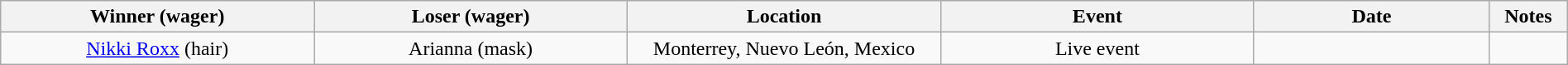<table class="wikitable sortable" width=100%  style="text-align: center">
<tr>
<th width=20% scope="col">Winner (wager)</th>
<th width=20% scope="col">Loser (wager)</th>
<th width=20% scope="col">Location</th>
<th width=20% scope="col">Event</th>
<th width=15% scope="col">Date</th>
<th class="unsortable" width=5% scope="col">Notes</th>
</tr>
<tr>
<td><a href='#'>Nikki Roxx</a> (hair)</td>
<td>Arianna (mask)</td>
<td>Monterrey, Nuevo León, Mexico</td>
<td>Live event</td>
<td></td>
<td></td>
</tr>
</table>
